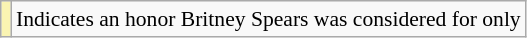<table class="wikitable" style="font-size:90%;">
<tr>
<td style="background-color:#faf4b2"></td>
<td>Indicates an honor Britney Spears was considered for only</td>
</tr>
</table>
